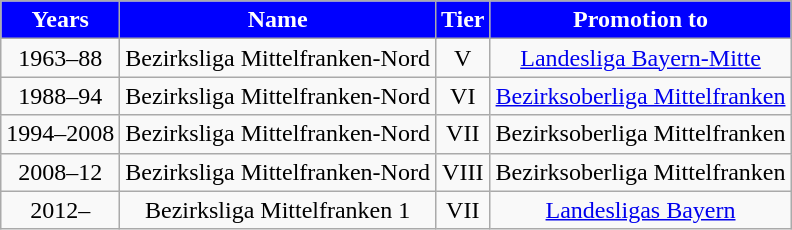<table class="wikitable">
<tr align="center" style="background: blue; color: white">
<td><strong>Years</strong></td>
<td><strong>Name</strong></td>
<td><strong>Tier</strong></td>
<td><strong>Promotion to</strong></td>
</tr>
<tr align="center">
<td>1963–88</td>
<td>Bezirksliga Mittelfranken-Nord</td>
<td>V</td>
<td><a href='#'>Landesliga Bayern-Mitte</a></td>
</tr>
<tr align="center">
<td>1988–94</td>
<td>Bezirksliga Mittelfranken-Nord</td>
<td>VI</td>
<td><a href='#'>Bezirksoberliga Mittelfranken</a></td>
</tr>
<tr align="center">
<td>1994–2008</td>
<td>Bezirksliga Mittelfranken-Nord</td>
<td>VII</td>
<td>Bezirksoberliga Mittelfranken</td>
</tr>
<tr align="center">
<td>2008–12</td>
<td>Bezirksliga Mittelfranken-Nord</td>
<td>VIII</td>
<td>Bezirksoberliga Mittelfranken</td>
</tr>
<tr align="center">
<td>2012–</td>
<td>Bezirksliga Mittelfranken 1</td>
<td>VII</td>
<td><a href='#'>Landesligas Bayern</a></td>
</tr>
</table>
